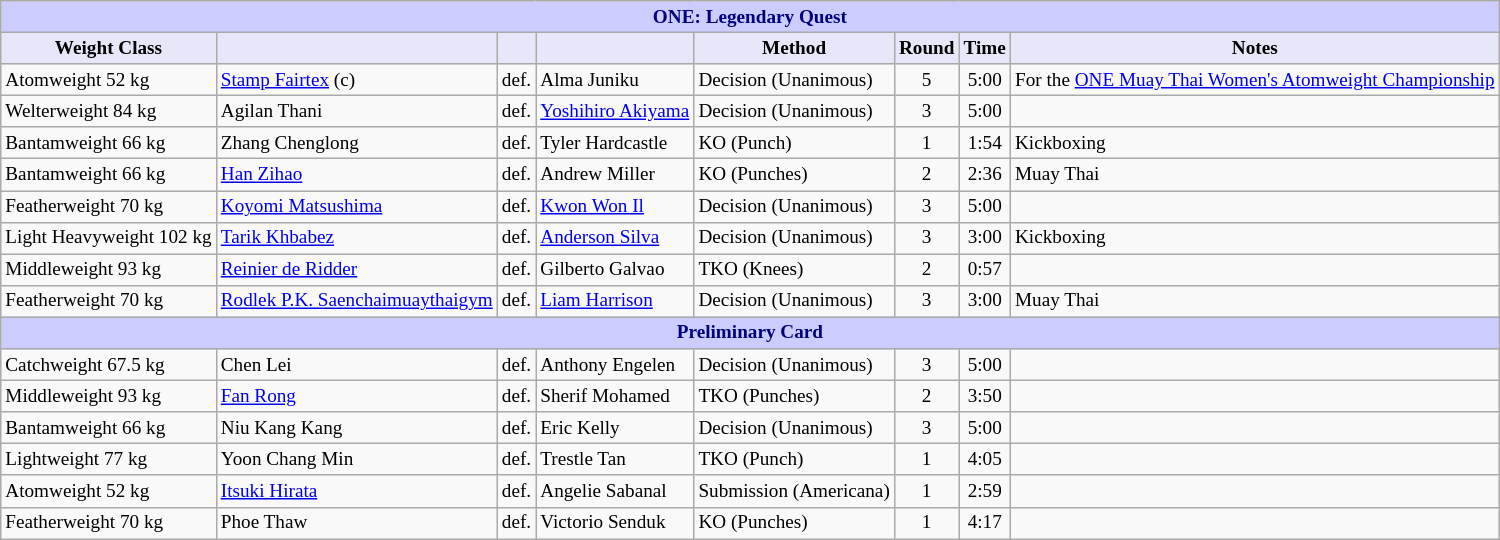<table class="wikitable" style="font-size: 80%;">
<tr>
<th colspan="8" style="background-color: #ccf; color: #000080; text-align: center;"><strong>ONE: Legendary Quest</strong></th>
</tr>
<tr>
<th colspan="1" style="background-color: #E6E8FA; color: #000000; text-align: center;">Weight Class</th>
<th colspan="1" style="background-color: #E6E8FA; color: #000000; text-align: center;"></th>
<th colspan="1" style="background-color: #E6E8FA; color: #000000; text-align: center;"></th>
<th colspan="1" style="background-color: #E6E8FA; color: #000000; text-align: center;"></th>
<th colspan="1" style="background-color: #E6E8FA; color: #000000; text-align: center;">Method</th>
<th colspan="1" style="background-color: #E6E8FA; color: #000000; text-align: center;">Round</th>
<th colspan="1" style="background-color: #E6E8FA; color: #000000; text-align: center;">Time</th>
<th colspan="1" style="background-color: #E6E8FA; color: #000000; text-align: center;">Notes</th>
</tr>
<tr>
<td>Atomweight 52 kg</td>
<td> <a href='#'>Stamp Fairtex</a> (c)</td>
<td>def.</td>
<td> Alma Juniku</td>
<td>Decision (Unanimous)</td>
<td align=center>5</td>
<td align=center>5:00</td>
<td>For the <a href='#'>ONE Muay Thai Women's Atomweight Championship</a></td>
</tr>
<tr>
<td>Welterweight 84 kg</td>
<td> Agilan Thani</td>
<td>def.</td>
<td> <a href='#'>Yoshihiro Akiyama</a></td>
<td>Decision (Unanimous)</td>
<td align=center>3</td>
<td align=center>5:00</td>
<td></td>
</tr>
<tr>
<td>Bantamweight 66 kg</td>
<td> Zhang Chenglong</td>
<td>def.</td>
<td> Tyler Hardcastle</td>
<td>KO (Punch)</td>
<td align=center>1</td>
<td align=center>1:54</td>
<td>Kickboxing</td>
</tr>
<tr>
<td>Bantamweight 66 kg</td>
<td> <a href='#'>Han Zihao</a></td>
<td>def.</td>
<td> Andrew Miller</td>
<td>KO (Punches)</td>
<td align=center>2</td>
<td align=center>2:36</td>
<td>Muay Thai</td>
</tr>
<tr>
<td>Featherweight 70 kg</td>
<td> <a href='#'>Koyomi Matsushima</a></td>
<td>def.</td>
<td> <a href='#'>Kwon Won Il</a></td>
<td>Decision (Unanimous)</td>
<td align=center>3</td>
<td align=center>5:00</td>
<td></td>
</tr>
<tr>
<td>Light Heavyweight 102 kg</td>
<td> <a href='#'>Tarik Khbabez</a></td>
<td>def.</td>
<td> <a href='#'>Anderson Silva</a></td>
<td>Decision (Unanimous)</td>
<td align=center>3</td>
<td align=center>3:00</td>
<td>Kickboxing</td>
</tr>
<tr>
<td>Middleweight 93 kg</td>
<td> <a href='#'>Reinier de Ridder</a></td>
<td>def.</td>
<td> Gilberto Galvao</td>
<td>TKO (Knees)</td>
<td align=center>2</td>
<td align=center>0:57</td>
<td></td>
</tr>
<tr>
<td>Featherweight 70 kg</td>
<td> <a href='#'>Rodlek P.K. Saenchaimuaythaigym</a></td>
<td>def.</td>
<td> <a href='#'>Liam Harrison</a></td>
<td>Decision (Unanimous)</td>
<td align=center>3</td>
<td align=center>3:00</td>
<td>Muay Thai</td>
</tr>
<tr>
<th colspan="8" style="background-color: #ccf; color: #000080; text-align: center;"><strong>Preliminary Card</strong></th>
</tr>
<tr>
<td>Catchweight 67.5 kg</td>
<td> Chen Lei</td>
<td>def.</td>
<td> Anthony Engelen</td>
<td>Decision (Unanimous)</td>
<td align=center>3</td>
<td align=center>5:00</td>
<td></td>
</tr>
<tr>
<td>Middleweight 93 kg</td>
<td> <a href='#'>Fan Rong</a></td>
<td>def.</td>
<td> Sherif Mohamed</td>
<td>TKO (Punches)</td>
<td align=center>2</td>
<td align=center>3:50</td>
<td></td>
</tr>
<tr>
<td>Bantamweight 66 kg</td>
<td> Niu Kang Kang</td>
<td>def.</td>
<td> Eric Kelly</td>
<td>Decision (Unanimous)</td>
<td align=center>3</td>
<td align=center>5:00</td>
<td></td>
</tr>
<tr>
<td>Lightweight 77 kg</td>
<td> Yoon Chang Min</td>
<td>def.</td>
<td> Trestle Tan</td>
<td>TKO (Punch)</td>
<td align=center>1</td>
<td align=center>4:05</td>
<td></td>
</tr>
<tr>
<td>Atomweight 52 kg</td>
<td> <a href='#'>Itsuki Hirata</a></td>
<td>def.</td>
<td> Angelie Sabanal</td>
<td>Submission (Americana)</td>
<td align=center>1</td>
<td align=center>2:59</td>
<td></td>
</tr>
<tr>
<td>Featherweight 70 kg</td>
<td> Phoe Thaw</td>
<td>def.</td>
<td> Victorio Senduk</td>
<td>KO (Punches)</td>
<td align=center>1</td>
<td align=center>4:17</td>
<td></td>
</tr>
</table>
